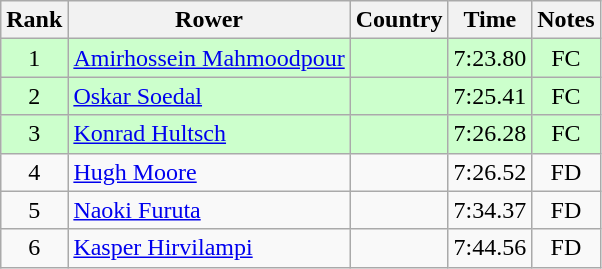<table class="wikitable" style="text-align:center">
<tr>
<th>Rank</th>
<th>Rower</th>
<th>Country</th>
<th>Time</th>
<th>Notes</th>
</tr>
<tr bgcolor=ccffcc>
<td>1</td>
<td align="left"><a href='#'>Amirhossein Mahmoodpour</a></td>
<td align="left"></td>
<td>7:23.80</td>
<td>FC</td>
</tr>
<tr bgcolor=ccffcc>
<td>2</td>
<td align="left"><a href='#'>Oskar Soedal</a></td>
<td align="left"></td>
<td>7:25.41</td>
<td>FC</td>
</tr>
<tr bgcolor=ccffcc>
<td>3</td>
<td align="left"><a href='#'>Konrad Hultsch</a></td>
<td align="left"></td>
<td>7:26.28</td>
<td>FC</td>
</tr>
<tr>
<td>4</td>
<td align="left"><a href='#'>Hugh Moore</a></td>
<td align="left"></td>
<td>7:26.52</td>
<td>FD</td>
</tr>
<tr>
<td>5</td>
<td align="left"><a href='#'>Naoki Furuta</a></td>
<td align="left"></td>
<td>7:34.37</td>
<td>FD</td>
</tr>
<tr>
<td>6</td>
<td align="left"><a href='#'>Kasper Hirvilampi</a></td>
<td align="left"></td>
<td>7:44.56</td>
<td>FD</td>
</tr>
</table>
